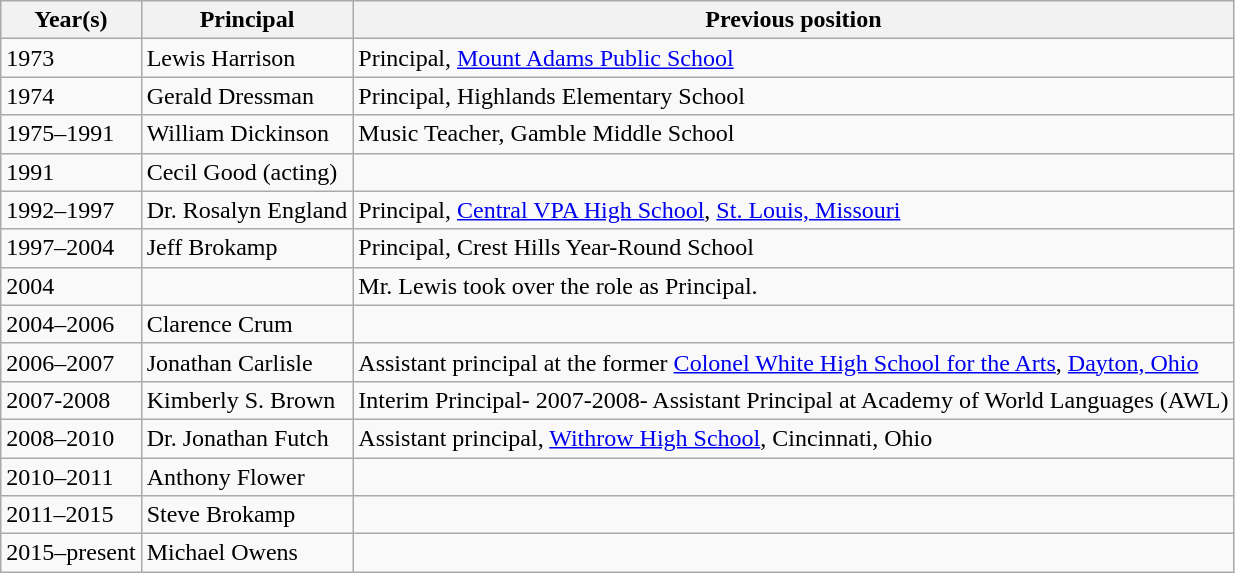<table class="wikitable" border="1">
<tr>
<th>Year(s)</th>
<th>Principal</th>
<th>Previous position</th>
</tr>
<tr>
<td>1973</td>
<td>Lewis Harrison</td>
<td>Principal, <a href='#'>Mount Adams Public School</a></td>
</tr>
<tr>
<td>1974</td>
<td>Gerald Dressman</td>
<td>Principal, Highlands Elementary School</td>
</tr>
<tr>
<td>1975–1991</td>
<td>William Dickinson</td>
<td>Music Teacher, Gamble Middle School</td>
</tr>
<tr>
<td>1991</td>
<td>Cecil Good (acting)</td>
<td></td>
</tr>
<tr>
<td>1992–1997</td>
<td>Dr. Rosalyn England</td>
<td>Principal, <a href='#'>Central VPA High School</a>, <a href='#'>St. Louis, Missouri</a></td>
</tr>
<tr>
<td>1997–2004</td>
<td>Jeff Brokamp</td>
<td>Principal, Crest Hills Year-Round School</td>
</tr>
<tr>
<td>2004</td>
<td></td>
<td>Mr. Lewis took over the role as Principal.</td>
</tr>
<tr>
<td>2004–2006</td>
<td>Clarence Crum</td>
<td></td>
</tr>
<tr>
<td>2006–2007</td>
<td>Jonathan Carlisle</td>
<td>Assistant principal at the former  <a href='#'>Colonel White High School for the Arts</a>, <a href='#'>Dayton, Ohio</a></td>
</tr>
<tr>
<td>2007-2008</td>
<td>Kimberly S. Brown</td>
<td>Interim Principal- 2007-2008- Assistant Principal at Academy of World Languages (AWL)</td>
</tr>
<tr>
<td>2008–2010</td>
<td>Dr. Jonathan Futch</td>
<td>Assistant principal, <a href='#'>Withrow High School</a>, Cincinnati, Ohio</td>
</tr>
<tr>
<td>2010–2011</td>
<td>Anthony Flower</td>
<td></td>
</tr>
<tr>
<td>2011–2015</td>
<td>Steve Brokamp</td>
<td></td>
</tr>
<tr>
<td>2015–present</td>
<td>Michael Owens</td>
<td></td>
</tr>
</table>
